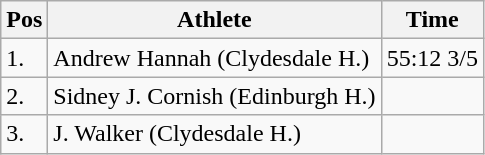<table class="wikitable">
<tr>
<th>Pos</th>
<th>Athlete</th>
<th>Time</th>
</tr>
<tr>
<td>1.</td>
<td>Andrew Hannah (Clydesdale H.)</td>
<td>55:12 3/5</td>
</tr>
<tr>
<td>2.</td>
<td>Sidney J. Cornish (Edinburgh H.)</td>
<td></td>
</tr>
<tr>
<td>3.</td>
<td>J. Walker (Clydesdale H.)</td>
<td></td>
</tr>
</table>
